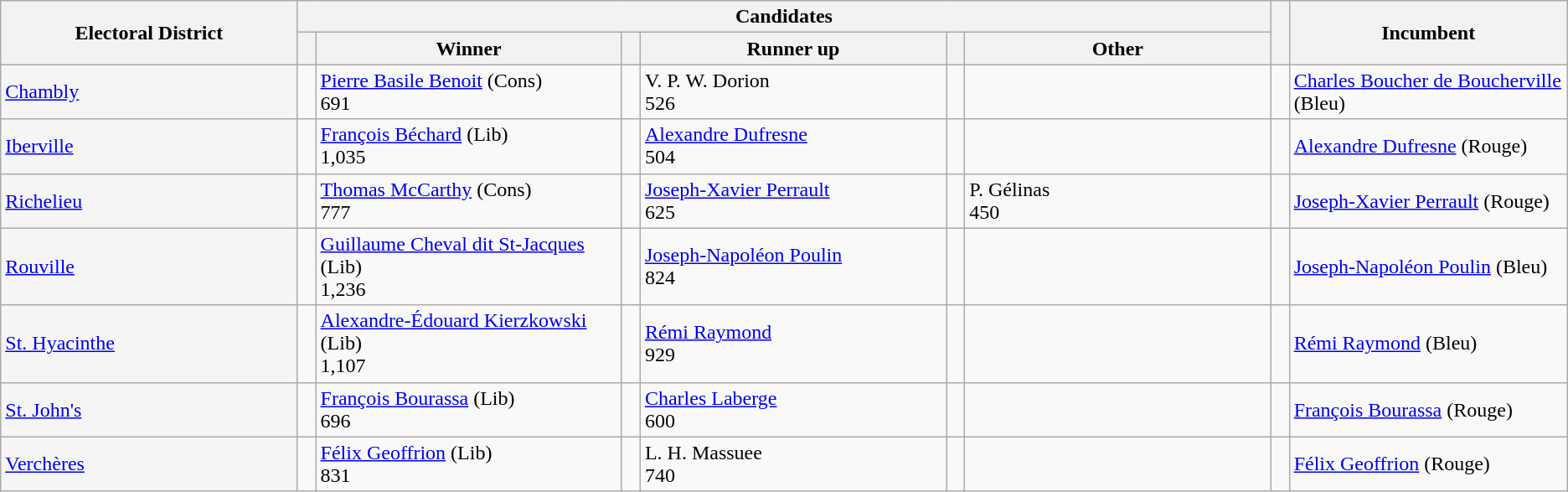<table class="wikitable">
<tr>
<th width=16% rowspan=2>Electoral District</th>
<th colspan=6>Candidates</th>
<th width=1% rowspan=2> </th>
<th width=15% rowspan=2>Incumbent</th>
</tr>
<tr>
<th width=1%> </th>
<th width=16.5%>Winner</th>
<th width=1%> </th>
<th width=16.5%>Runner up</th>
<th width=1%> </th>
<th width=16.5%>Other</th>
</tr>
<tr>
<td style="background:whitesmoke;"><a href='#'>Chambly</a></td>
<td></td>
<td><a href='#'>Pierre Basile Benoit</a> (Cons)<br> 691</td>
<td></td>
<td>V. P. W. Dorion<br> 526</td>
<td></td>
<td></td>
<td></td>
<td><a href='#'>Charles Boucher de Boucherville</a> (Bleu)</td>
</tr>
<tr>
<td style="background:whitesmoke;"><a href='#'>Iberville</a></td>
<td></td>
<td><a href='#'>François Béchard</a> (Lib)<br> 1,035</td>
<td></td>
<td><a href='#'>Alexandre Dufresne</a><br> 504</td>
<td></td>
<td></td>
<td></td>
<td><a href='#'>Alexandre Dufresne</a> (Rouge)</td>
</tr>
<tr>
<td style="background:whitesmoke;"><a href='#'>Richelieu</a></td>
<td></td>
<td><a href='#'>Thomas McCarthy</a> (Cons)<br> 777</td>
<td></td>
<td><a href='#'>Joseph-Xavier Perrault</a><br> 625</td>
<td></td>
<td>P. Gélinas <br> 450</td>
<td></td>
<td><a href='#'>Joseph-Xavier Perrault</a> (Rouge)</td>
</tr>
<tr>
<td style="background:whitesmoke;"><a href='#'>Rouville</a></td>
<td></td>
<td><a href='#'>Guillaume Cheval dit St-Jacques</a> (Lib)<br> 1,236</td>
<td></td>
<td><a href='#'>Joseph-Napoléon Poulin</a><br> 824</td>
<td></td>
<td></td>
<td></td>
<td><a href='#'>Joseph-Napoléon Poulin</a> (Bleu)</td>
</tr>
<tr>
<td style="background:whitesmoke;"><a href='#'>St. Hyacinthe</a></td>
<td></td>
<td><a href='#'>Alexandre-Édouard Kierzkowski</a> (Lib)<br> 1,107</td>
<td></td>
<td><a href='#'>Rémi Raymond</a><br> 929</td>
<td></td>
<td></td>
<td></td>
<td><a href='#'>Rémi Raymond</a> (Bleu)</td>
</tr>
<tr>
<td style="background:whitesmoke;"><a href='#'>St. John's</a></td>
<td></td>
<td><a href='#'>François Bourassa</a> (Lib)<br> 696</td>
<td></td>
<td><a href='#'>Charles Laberge</a><br> 600</td>
<td></td>
<td></td>
<td></td>
<td><a href='#'>François Bourassa</a> (Rouge)</td>
</tr>
<tr>
<td style="background:whitesmoke;"><a href='#'>Verchères</a></td>
<td></td>
<td><a href='#'>Félix Geoffrion</a> (Lib)<br> 831</td>
<td></td>
<td>L. H. Massuee<br> 740</td>
<td></td>
<td></td>
<td></td>
<td><a href='#'>Félix Geoffrion</a> (Rouge)</td>
</tr>
</table>
